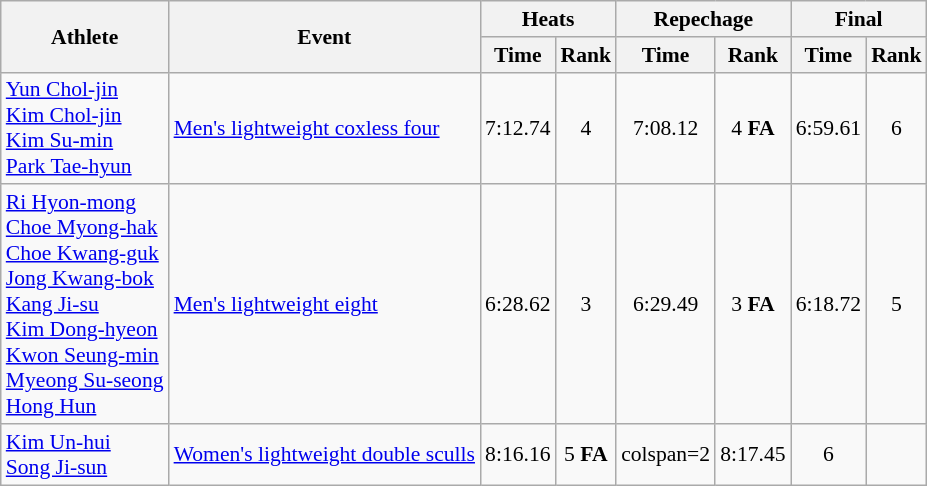<table class=wikitable style="text-align:center; font-size:90%;">
<tr>
<th rowspan=2>Athlete</th>
<th rowspan=2>Event</th>
<th colspan=2>Heats</th>
<th colspan=2>Repechage</th>
<th colspan=2>Final</th>
</tr>
<tr>
<th>Time</th>
<th>Rank</th>
<th>Time</th>
<th>Rank</th>
<th>Time</th>
<th>Rank</th>
</tr>
<tr>
<td align=left><a href='#'>Yun Chol-jin</a><br><a href='#'>Kim Chol-jin</a><br><a href='#'>Kim Su-min</a><br><a href='#'>Park Tae-hyun</a></td>
<td align=left><a href='#'>Men's lightweight coxless four</a></td>
<td>7:12.74</td>
<td>4</td>
<td>7:08.12</td>
<td>4 <strong>FA</strong></td>
<td>6:59.61</td>
<td>6</td>
</tr>
<tr>
<td align=left><a href='#'>Ri Hyon-mong</a><br><a href='#'>Choe Myong-hak</a><br><a href='#'>Choe Kwang-guk</a><br><a href='#'>Jong Kwang-bok</a><br><a href='#'>Kang Ji-su</a><br><a href='#'>Kim Dong-hyeon</a><br><a href='#'>Kwon Seung-min</a><br><a href='#'>Myeong Su-seong</a><br><a href='#'>Hong Hun</a></td>
<td align=left><a href='#'>Men's lightweight eight</a></td>
<td>6:28.62</td>
<td>3</td>
<td>6:29.49</td>
<td>3 <strong>FA</strong></td>
<td>6:18.72</td>
<td>5</td>
</tr>
<tr>
<td align=left><a href='#'>Kim Un-hui</a><br><a href='#'>Song Ji-sun</a></td>
<td align=left><a href='#'>Women's lightweight double sculls</a></td>
<td>8:16.16</td>
<td>5 <strong>FA</strong></td>
<td>colspan=2</td>
<td>8:17.45</td>
<td>6</td>
</tr>
</table>
